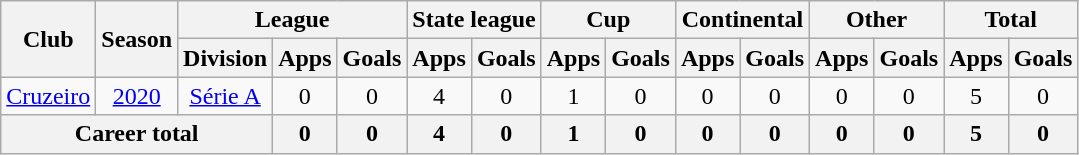<table class="wikitable" style="text-align: center">
<tr>
<th rowspan="2">Club</th>
<th rowspan="2">Season</th>
<th colspan="3">League</th>
<th colspan="2">State league</th>
<th colspan="2">Cup</th>
<th colspan="2">Continental</th>
<th colspan="2">Other</th>
<th colspan="2">Total</th>
</tr>
<tr>
<th>Division</th>
<th>Apps</th>
<th>Goals</th>
<th>Apps</th>
<th>Goals</th>
<th>Apps</th>
<th>Goals</th>
<th>Apps</th>
<th>Goals</th>
<th>Apps</th>
<th>Goals</th>
<th>Apps</th>
<th>Goals</th>
</tr>
<tr>
<td><a href='#'>Cruzeiro</a></td>
<td><a href='#'>2020</a></td>
<td><a href='#'>Série A</a></td>
<td>0</td>
<td>0</td>
<td>4</td>
<td>0</td>
<td>1</td>
<td>0</td>
<td>0</td>
<td>0</td>
<td>0</td>
<td>0</td>
<td>5</td>
<td>0</td>
</tr>
<tr>
<th colspan="3"><strong>Career total</strong></th>
<th>0</th>
<th>0</th>
<th>4</th>
<th>0</th>
<th>1</th>
<th>0</th>
<th>0</th>
<th>0</th>
<th>0</th>
<th>0</th>
<th>5</th>
<th>0</th>
</tr>
</table>
